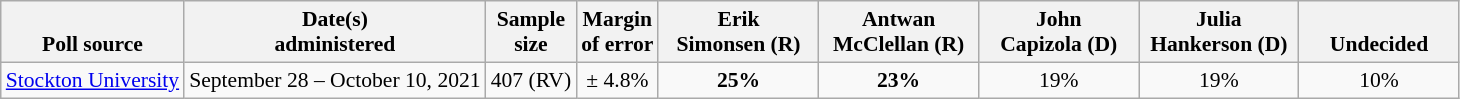<table class="wikitable" style="font-size:90%;text-align:center;">
<tr valign=bottom>
<th>Poll source</th>
<th>Date(s)<br>administered</th>
<th>Sample<br>size</th>
<th>Margin<br>of error</th>
<th style="width:100px;">Erik<br>Simonsen (R)</th>
<th style="width:100px;">Antwan<br>McClellan (R)</th>
<th style="width:100px;">John<br>Capizola (D)</th>
<th style="width:100px;">Julia<br>Hankerson (D)</th>
<th style="width:100px;">Undecided</th>
</tr>
<tr>
<td style="text-align:left;"><a href='#'>Stockton University</a></td>
<td>September 28 – October 10, 2021</td>
<td>407 (RV)</td>
<td>± 4.8%</td>
<td><strong>25%</strong></td>
<td><strong>23%</strong></td>
<td>19%</td>
<td>19%</td>
<td>10%</td>
</tr>
</table>
